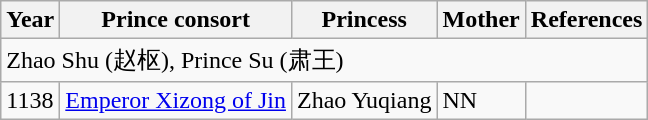<table class="wikitable">
<tr>
<th>Year</th>
<th>Prince consort</th>
<th>Princess</th>
<th>Mother</th>
<th>References</th>
</tr>
<tr>
<td colspan="5">Zhao Shu (赵枢), Prince Su (肃王)</td>
</tr>
<tr>
<td>1138</td>
<td><a href='#'>Emperor Xizong of Jin</a></td>
<td>Zhao Yuqiang</td>
<td>NN</td>
<td></td>
</tr>
</table>
